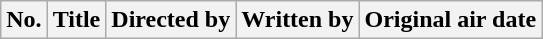<table class="wikitable plainrowheaders" style="background:#fff;">
<tr>
<th style="background:#;">No.</th>
<th style="background:#;">Title</th>
<th style="background:#;">Directed by</th>
<th style="background:#;">Written by</th>
<th style="background:#;">Original air date<br>











</th>
</tr>
</table>
